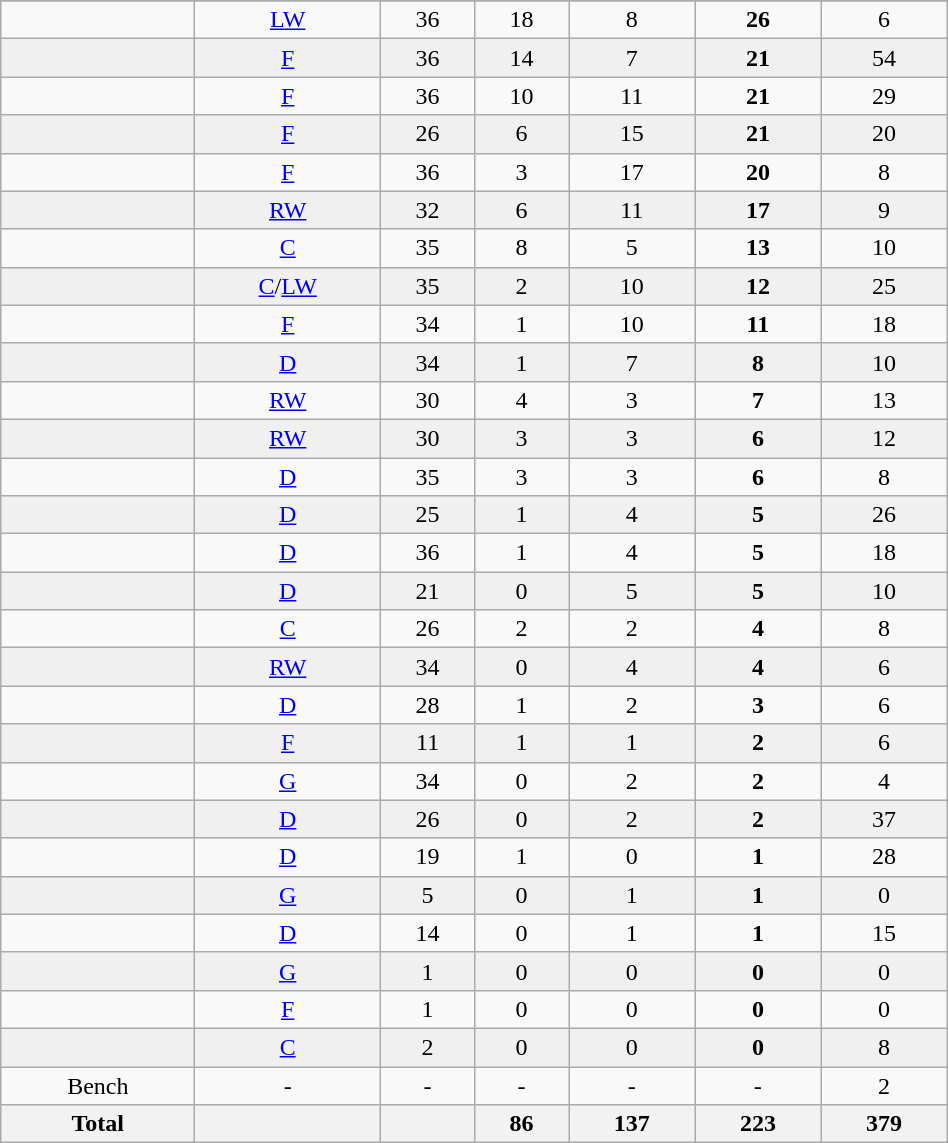<table class="wikitable sortable" width ="50%">
<tr align="center">
</tr>
<tr align="center" bgcolor="">
<td></td>
<td><a href='#'>LW</a></td>
<td>36</td>
<td>18</td>
<td>8</td>
<td><strong>26</strong></td>
<td>6</td>
</tr>
<tr align="center" bgcolor="f0f0f0">
<td></td>
<td><a href='#'>F</a></td>
<td>36</td>
<td>14</td>
<td>7</td>
<td><strong>21</strong></td>
<td>54</td>
</tr>
<tr align="center" bgcolor="">
<td></td>
<td><a href='#'>F</a></td>
<td>36</td>
<td>10</td>
<td>11</td>
<td><strong>21</strong></td>
<td>29</td>
</tr>
<tr align="center" bgcolor="f0f0f0">
<td></td>
<td><a href='#'>F</a></td>
<td>26</td>
<td>6</td>
<td>15</td>
<td><strong>21</strong></td>
<td>20</td>
</tr>
<tr align="center" bgcolor="">
<td></td>
<td><a href='#'>F</a></td>
<td>36</td>
<td>3</td>
<td>17</td>
<td><strong>20</strong></td>
<td>8</td>
</tr>
<tr align="center" bgcolor="f0f0f0">
<td></td>
<td><a href='#'>RW</a></td>
<td>32</td>
<td>6</td>
<td>11</td>
<td><strong>17</strong></td>
<td>9</td>
</tr>
<tr align="center" bgcolor="">
<td></td>
<td><a href='#'>C</a></td>
<td>35</td>
<td>8</td>
<td>5</td>
<td><strong>13</strong></td>
<td>10</td>
</tr>
<tr align="center" bgcolor="f0f0f0">
<td></td>
<td><a href='#'>C</a>/<a href='#'>LW</a></td>
<td>35</td>
<td>2</td>
<td>10</td>
<td><strong>12</strong></td>
<td>25</td>
</tr>
<tr align="center" bgcolor="">
<td></td>
<td><a href='#'>F</a></td>
<td>34</td>
<td>1</td>
<td>10</td>
<td><strong>11</strong></td>
<td>18</td>
</tr>
<tr align="center" bgcolor="f0f0f0">
<td></td>
<td><a href='#'>D</a></td>
<td>34</td>
<td>1</td>
<td>7</td>
<td><strong>8</strong></td>
<td>10</td>
</tr>
<tr align="center" bgcolor="">
<td></td>
<td><a href='#'>RW</a></td>
<td>30</td>
<td>4</td>
<td>3</td>
<td><strong>7</strong></td>
<td>13</td>
</tr>
<tr align="center" bgcolor="f0f0f0">
<td></td>
<td><a href='#'>RW</a></td>
<td>30</td>
<td>3</td>
<td>3</td>
<td><strong>6</strong></td>
<td>12</td>
</tr>
<tr align="center" bgcolor="">
<td></td>
<td><a href='#'>D</a></td>
<td>35</td>
<td>3</td>
<td>3</td>
<td><strong>6</strong></td>
<td>8</td>
</tr>
<tr align="center" bgcolor="f0f0f0">
<td></td>
<td><a href='#'>D</a></td>
<td>25</td>
<td>1</td>
<td>4</td>
<td><strong>5</strong></td>
<td>26</td>
</tr>
<tr align="center" bgcolor="">
<td></td>
<td><a href='#'>D</a></td>
<td>36</td>
<td>1</td>
<td>4</td>
<td><strong>5</strong></td>
<td>18</td>
</tr>
<tr align="center" bgcolor="f0f0f0">
<td></td>
<td><a href='#'>D</a></td>
<td>21</td>
<td>0</td>
<td>5</td>
<td><strong>5</strong></td>
<td>10</td>
</tr>
<tr align="center" bgcolor="">
<td></td>
<td><a href='#'>C</a></td>
<td>26</td>
<td>2</td>
<td>2</td>
<td><strong>4</strong></td>
<td>8</td>
</tr>
<tr align="center" bgcolor="f0f0f0">
<td></td>
<td><a href='#'>RW</a></td>
<td>34</td>
<td>0</td>
<td>4</td>
<td><strong>4</strong></td>
<td>6</td>
</tr>
<tr align="center" bgcolor="">
<td></td>
<td><a href='#'>D</a></td>
<td>28</td>
<td>1</td>
<td>2</td>
<td><strong>3</strong></td>
<td>6</td>
</tr>
<tr align="center" bgcolor="f0f0f0">
<td></td>
<td><a href='#'>F</a></td>
<td>11</td>
<td>1</td>
<td>1</td>
<td><strong>2</strong></td>
<td>6</td>
</tr>
<tr align="center" bgcolor="">
<td></td>
<td><a href='#'>G</a></td>
<td>34</td>
<td>0</td>
<td>2</td>
<td><strong>2</strong></td>
<td>4</td>
</tr>
<tr align="center" bgcolor="f0f0f0">
<td></td>
<td><a href='#'>D</a></td>
<td>26</td>
<td>0</td>
<td>2</td>
<td><strong>2</strong></td>
<td>37</td>
</tr>
<tr align="center" bgcolor="">
<td></td>
<td><a href='#'>D</a></td>
<td>19</td>
<td>1</td>
<td>0</td>
<td><strong>1</strong></td>
<td>28</td>
</tr>
<tr align="center" bgcolor="f0f0f0">
<td></td>
<td><a href='#'>G</a></td>
<td>5</td>
<td>0</td>
<td>1</td>
<td><strong>1</strong></td>
<td>0</td>
</tr>
<tr align="center" bgcolor="">
<td></td>
<td><a href='#'>D</a></td>
<td>14</td>
<td>0</td>
<td>1</td>
<td><strong>1</strong></td>
<td>15</td>
</tr>
<tr align="center" bgcolor="f0f0f0">
<td></td>
<td><a href='#'>G</a></td>
<td>1</td>
<td>0</td>
<td>0</td>
<td><strong>0</strong></td>
<td>0</td>
</tr>
<tr align="center" bgcolor="">
<td></td>
<td><a href='#'>F</a></td>
<td>1</td>
<td>0</td>
<td>0</td>
<td><strong>0</strong></td>
<td>0</td>
</tr>
<tr align="center" bgcolor="f0f0f0">
<td></td>
<td><a href='#'>C</a></td>
<td>2</td>
<td>0</td>
<td>0</td>
<td><strong>0</strong></td>
<td>8</td>
</tr>
<tr align="center" bgcolor="">
<td>Bench</td>
<td>-</td>
<td>-</td>
<td>-</td>
<td>-</td>
<td>-</td>
<td>2</td>
</tr>
<tr>
<th>Total</th>
<th></th>
<th></th>
<th>86</th>
<th>137</th>
<th>223</th>
<th>379</th>
</tr>
</table>
